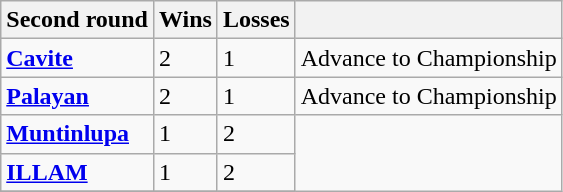<table class="wikitable">
<tr align=center>
<th>Second round</th>
<th>Wins</th>
<th>Losses</th>
<th></th>
</tr>
<tr>
<td><strong><a href='#'>Cavite</a></strong></td>
<td>2</td>
<td>1</td>
<td>Advance to Championship</td>
</tr>
<tr>
<td><strong><a href='#'>Palayan</a></strong></td>
<td>2</td>
<td>1</td>
<td>Advance to Championship</td>
</tr>
<tr>
<td><strong><a href='#'>Muntinlupa</a></strong></td>
<td>1</td>
<td>2</td>
</tr>
<tr>
<td><strong><a href='#'>ILLAM</a></strong></td>
<td>1</td>
<td>2</td>
</tr>
<tr>
</tr>
</table>
